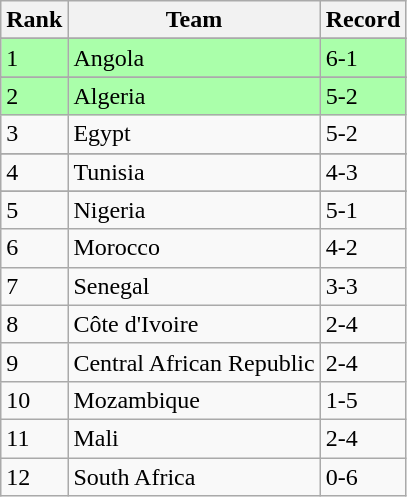<table class="wikitable">
<tr>
<th>Rank</th>
<th>Team</th>
<th>Record</th>
</tr>
<tr>
</tr>
<tr bgcolor=#aaffaa>
<td>1</td>
<td> Angola</td>
<td>6-1</td>
</tr>
<tr>
</tr>
<tr bgcolor=#aaffaa>
<td>2</td>
<td> Algeria</td>
<td>5-2</td>
</tr>
<tr>
<td>3</td>
<td> Egypt</td>
<td>5-2</td>
</tr>
<tr>
</tr>
<tr bgcolor=>
<td>4</td>
<td> Tunisia</td>
<td>4-3</td>
</tr>
<tr>
</tr>
<tr bgcolor=>
<td>5</td>
<td> Nigeria</td>
<td>5-1</td>
</tr>
<tr>
<td>6</td>
<td> Morocco</td>
<td>4-2</td>
</tr>
<tr>
<td>7</td>
<td> Senegal</td>
<td>3-3</td>
</tr>
<tr>
<td>8</td>
<td> Côte d'Ivoire</td>
<td>2-4</td>
</tr>
<tr>
<td>9</td>
<td> Central African Republic</td>
<td>2-4</td>
</tr>
<tr>
<td>10</td>
<td> Mozambique</td>
<td>1-5</td>
</tr>
<tr>
<td>11</td>
<td> Mali</td>
<td>2-4</td>
</tr>
<tr>
<td>12</td>
<td> South Africa</td>
<td>0-6</td>
</tr>
</table>
